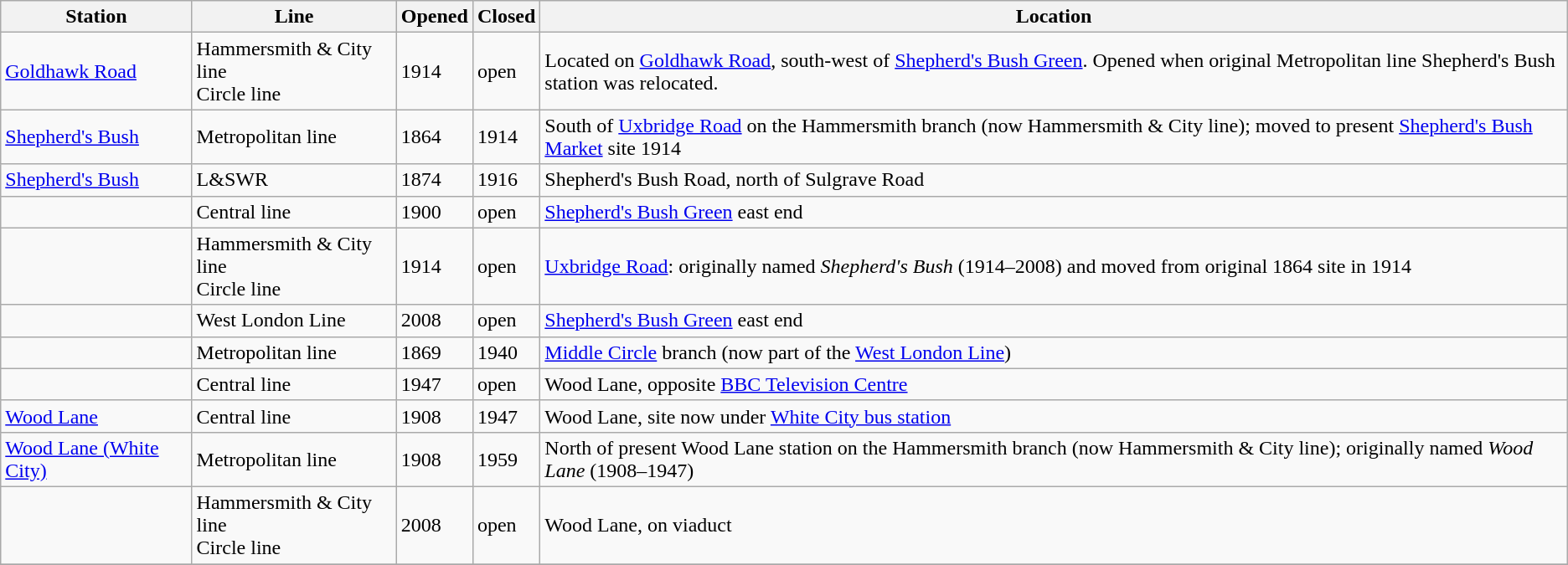<table class="wikitable sortable">
<tr>
<th>Station</th>
<th>Line</th>
<th>Opened</th>
<th>Closed</th>
<th class="unsortable">Location</th>
</tr>
<tr>
<td><a href='#'>Goldhawk Road</a></td>
<td>Hammersmith & City line<br>Circle line</td>
<td>1914</td>
<td>open</td>
<td>Located on <a href='#'>Goldhawk Road</a>, south-west of <a href='#'>Shepherd's Bush Green</a>. Opened when original Metropolitan line Shepherd's Bush station was relocated.</td>
</tr>
<tr>
<td><a href='#'>Shepherd's Bush</a></td>
<td>Metropolitan line</td>
<td>1864</td>
<td>1914</td>
<td>South of <a href='#'>Uxbridge Road</a> on the Hammersmith branch (now Hammersmith & City line); moved to present <a href='#'>Shepherd's Bush Market</a> site 1914</td>
</tr>
<tr>
<td><a href='#'>Shepherd's Bush</a></td>
<td>L&SWR</td>
<td>1874</td>
<td>1916</td>
<td>Shepherd's Bush Road, north of Sulgrave Road</td>
</tr>
<tr>
<td></td>
<td>Central line</td>
<td>1900</td>
<td>open</td>
<td><a href='#'>Shepherd's Bush Green</a> east end</td>
</tr>
<tr>
<td></td>
<td>Hammersmith & City line<br>Circle line</td>
<td>1914</td>
<td>open</td>
<td><a href='#'>Uxbridge Road</a>: originally named <em>Shepherd's Bush</em> (1914–2008) and moved from original 1864 site in 1914</td>
</tr>
<tr>
<td></td>
<td>West London Line</td>
<td>2008</td>
<td>open</td>
<td><a href='#'>Shepherd's Bush Green</a> east end</td>
</tr>
<tr>
<td></td>
<td>Metropolitan line</td>
<td>1869</td>
<td>1940</td>
<td><a href='#'>Middle Circle</a> branch (now part of the <a href='#'>West London Line</a>)</td>
</tr>
<tr>
<td></td>
<td>Central line</td>
<td>1947</td>
<td>open</td>
<td>Wood Lane, opposite <a href='#'>BBC Television Centre</a></td>
</tr>
<tr>
<td><a href='#'>Wood Lane</a></td>
<td>Central line</td>
<td>1908</td>
<td>1947</td>
<td>Wood Lane, site now under <a href='#'>White City bus station</a></td>
</tr>
<tr>
<td><a href='#'>Wood Lane (White City)</a></td>
<td>Metropolitan line</td>
<td>1908</td>
<td>1959</td>
<td>North of present Wood Lane station on the Hammersmith branch (now Hammersmith & City line); originally named <em>Wood Lane</em> (1908–1947)</td>
</tr>
<tr>
<td></td>
<td>Hammersmith & City line<br>Circle line</td>
<td>2008</td>
<td>open</td>
<td>Wood Lane, on viaduct</td>
</tr>
<tr>
</tr>
</table>
